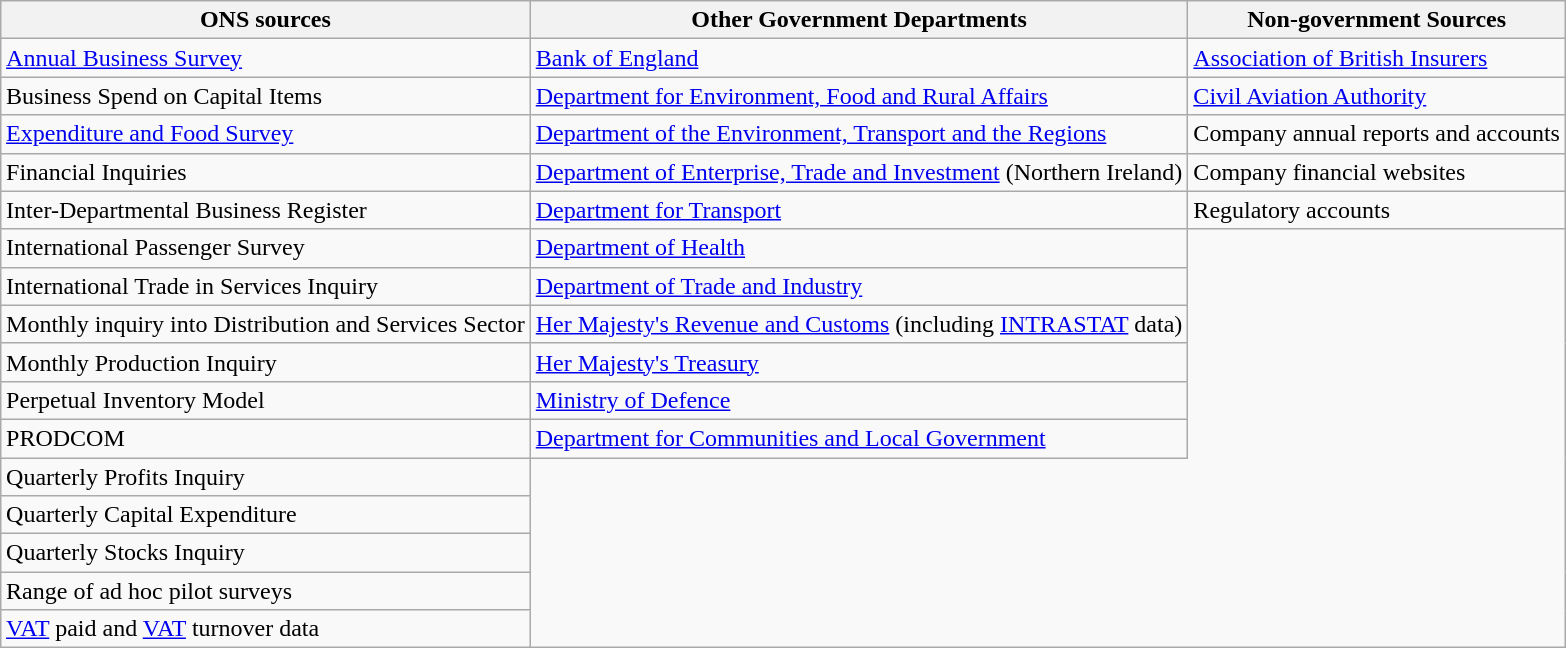<table class="wikitable" style="margin: 1em auto 1em auto;">
<tr>
<th scope="col">ONS sources</th>
<th scope="col">Other Government Departments</th>
<th scope="col">Non-government Sources</th>
</tr>
<tr>
<td><a href='#'>Annual Business Survey</a></td>
<td><a href='#'>Bank of England</a></td>
<td><a href='#'>Association of British Insurers</a></td>
</tr>
<tr>
<td>Business Spend on Capital Items</td>
<td><a href='#'>Department for Environment, Food and Rural Affairs</a></td>
<td><a href='#'>Civil Aviation Authority</a></td>
</tr>
<tr>
<td><a href='#'>Expenditure and Food Survey</a></td>
<td><a href='#'>Department of the Environment, Transport and the Regions</a></td>
<td>Company annual reports and accounts</td>
</tr>
<tr>
<td>Financial Inquiries</td>
<td><a href='#'>Department of Enterprise, Trade and Investment</a> (Northern Ireland)</td>
<td>Company financial websites</td>
</tr>
<tr>
<td>Inter-Departmental Business Register</td>
<td><a href='#'>Department for Transport</a></td>
<td>Regulatory accounts</td>
</tr>
<tr>
<td>International Passenger Survey</td>
<td><a href='#'>Department of Health</a></td>
</tr>
<tr>
<td>International Trade in Services Inquiry</td>
<td><a href='#'>Department of Trade and Industry</a></td>
</tr>
<tr>
<td>Monthly inquiry into Distribution and Services Sector</td>
<td><a href='#'>Her Majesty's Revenue and Customs</a> (including <a href='#'>INTRASTAT</a> data)</td>
</tr>
<tr>
<td>Monthly Production Inquiry</td>
<td><a href='#'>Her Majesty's Treasury</a></td>
</tr>
<tr>
<td>Perpetual Inventory Model</td>
<td><a href='#'>Ministry of Defence</a></td>
</tr>
<tr>
<td>PRODCOM</td>
<td><a href='#'>Department for Communities and Local Government</a></td>
</tr>
<tr>
<td>Quarterly Profits Inquiry</td>
</tr>
<tr>
<td>Quarterly Capital Expenditure</td>
</tr>
<tr>
<td>Quarterly Stocks Inquiry</td>
</tr>
<tr>
<td>Range of ad hoc pilot surveys</td>
</tr>
<tr>
<td><a href='#'>VAT</a> paid and <a href='#'>VAT</a> turnover data</td>
</tr>
</table>
